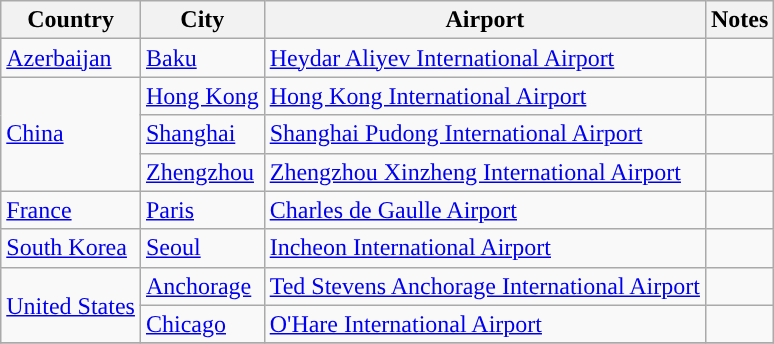<table class="sortable wikitable">
<tr>
<th>Country</th>
<th>City</th>
<th>Airport</th>
<th>Notes</th>
</tr>
<tr>
<td><a href='#'>Azerbaijan</a></td>
<td><a href='#'>Baku</a></td>
<td><a href='#'>Heydar Aliyev International Airport</a></td>
<td align=center></td>
</tr>
<tr>
<td rowspan="3"><a href='#'>China</a></td>
<td><a href='#'>Hong Kong</a></td>
<td><a href='#'>Hong Kong International Airport</a></td>
<td></td>
</tr>
<tr>
<td><a href='#'>Shanghai</a></td>
<td><a href='#'>Shanghai Pudong International Airport</a></td>
<td align=center></td>
</tr>
<tr>
<td><a href='#'>Zhengzhou</a></td>
<td><a href='#'>Zhengzhou Xinzheng International Airport</a></td>
<td align=center></td>
</tr>
<tr>
<td><a href='#'>France</a></td>
<td><a href='#'>Paris</a></td>
<td><a href='#'>Charles de Gaulle Airport</a></td>
<td></td>
</tr>
<tr>
<td><a href='#'>South Korea</a></td>
<td><a href='#'>Seoul</a></td>
<td><a href='#'>Incheon International Airport</a></td>
<td align=center></td>
</tr>
<tr>
<td rowspan="2"><a href='#'>United States</a></td>
<td><a href='#'>Anchorage</a></td>
<td><a href='#'>Ted Stevens Anchorage International Airport</a></td>
<td align=center></td>
</tr>
<tr>
<td><a href='#'>Chicago</a></td>
<td><a href='#'>O'Hare International Airport</a></td>
<td align=center></td>
</tr>
<tr>
</tr>
</table>
